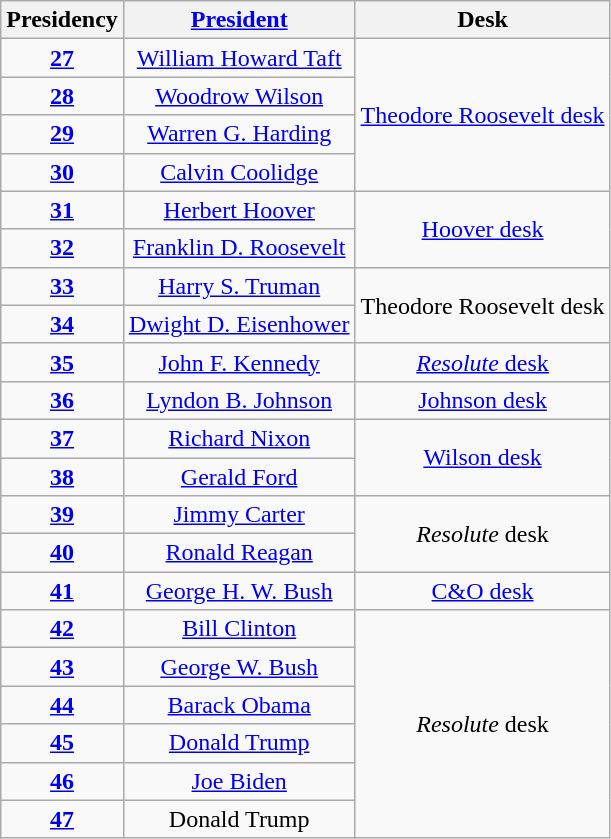<table class="wikitable sortable" style="text-align:center">
<tr>
<th>Presidency</th>
<th><a href='#'>President</a></th>
<th>Desk</th>
</tr>
<tr>
<td><strong><a href='#'>27</a></strong></td>
<td><a href='#'>William Howard Taft</a></td>
<td rowspan="5"><a href='#'>Theodore Roosevelt desk</a></td>
</tr>
<tr>
<td><strong><a href='#'>28</a></strong></td>
<td><a href='#'>Woodrow Wilson</a></td>
</tr>
<tr>
<td><strong><a href='#'>29</a></strong></td>
<td><a href='#'>Warren G. Harding</a></td>
</tr>
<tr>
<td><strong><a href='#'>30</a></strong></td>
<td><a href='#'>Calvin Coolidge</a></td>
</tr>
<tr>
<td rowspan="2"><strong><a href='#'>31</a></strong></td>
<td rowspan="2"><a href='#'>Herbert Hoover</a></td>
</tr>
<tr>
<td rowspan="2"><a href='#'>Hoover desk</a></td>
</tr>
<tr>
<td><strong><a href='#'>32</a></strong></td>
<td><a href='#'>Franklin D. Roosevelt</a></td>
</tr>
<tr>
<td><strong><a href='#'>33</a></strong></td>
<td><a href='#'>Harry S. Truman</a></td>
<td rowspan="2">Theodore Roosevelt desk</td>
</tr>
<tr>
<td><strong><a href='#'>34</a></strong></td>
<td><a href='#'>Dwight D. Eisenhower</a></td>
</tr>
<tr>
<td><strong><a href='#'>35</a></strong></td>
<td><a href='#'>John F. Kennedy</a></td>
<td><a href='#'><em>Resolute</em> desk</a></td>
</tr>
<tr>
<td><strong><a href='#'>36</a></strong></td>
<td><a href='#'>Lyndon B. Johnson</a></td>
<td><a href='#'>Johnson desk</a></td>
</tr>
<tr>
<td><strong><a href='#'>37</a></strong></td>
<td><a href='#'>Richard Nixon</a></td>
<td rowspan="2"><a href='#'>Wilson desk</a></td>
</tr>
<tr>
<td><strong><a href='#'>38</a></strong></td>
<td><a href='#'>Gerald Ford</a></td>
</tr>
<tr>
<td><strong><a href='#'>39</a></strong></td>
<td><a href='#'>Jimmy Carter</a></td>
<td rowspan="2"><em>Resolute</em> desk</td>
</tr>
<tr>
<td><strong><a href='#'>40</a></strong></td>
<td><a href='#'>Ronald Reagan</a></td>
</tr>
<tr>
<td><strong><a href='#'>41</a></strong></td>
<td><a href='#'>George H. W. Bush</a></td>
<td><a href='#'>C&O desk</a></td>
</tr>
<tr>
<td><strong><a href='#'>42</a></strong></td>
<td><a href='#'>Bill Clinton</a></td>
<td rowspan="6"><em>Resolute</em> desk</td>
</tr>
<tr>
<td><strong><a href='#'>43</a></strong></td>
<td><a href='#'>George W. Bush</a></td>
</tr>
<tr>
<td><strong><a href='#'>44</a></strong></td>
<td><a href='#'>Barack Obama</a></td>
</tr>
<tr>
<td><strong><a href='#'>45</a></strong></td>
<td><a href='#'>Donald Trump</a></td>
</tr>
<tr>
<td><strong><a href='#'>46</a></strong></td>
<td><a href='#'>Joe Biden</a></td>
</tr>
<tr>
<td><strong><a href='#'>47</a></strong></td>
<td>Donald Trump</td>
</tr>
</table>
